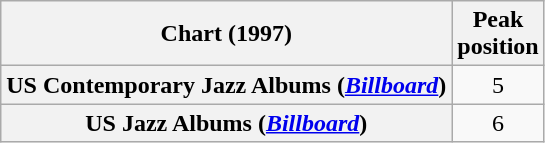<table class="wikitable sortable plainrowheaders" style="text-align:center">
<tr>
<th scope="col">Chart (1997)</th>
<th scope="col">Peak<br> position</th>
</tr>
<tr>
<th scope="row">US Contemporary Jazz Albums (<em><a href='#'>Billboard</a></em>)</th>
<td>5</td>
</tr>
<tr>
<th scope="row">US Jazz Albums (<em><a href='#'>Billboard</a></em>)</th>
<td>6</td>
</tr>
</table>
